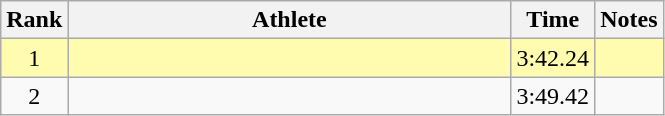<table class="wikitable" style="text-align:center">
<tr>
<th>Rank</th>
<th Style="width:18em">Athlete</th>
<th>Time</th>
<th>Notes</th>
</tr>
<tr style="width:10px; background:#fffcaf">
<td>1</td>
<td style="text-align:left"><br></td>
<td>3:42.24</td>
<td></td>
</tr>
<tr>
<td>2</td>
<td style="text-align:left"><br></td>
<td>3:49.42</td>
<td></td>
</tr>
</table>
